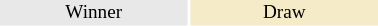<table class="toccolours" style="width:20em;text-align:center;font-size:80%;">
<tr>
<td style="background:#e8e8e8;color:black; width: 40px">Winner</td>
<td style="background:#f5ebc8;color:black; width: 40px">Draw</td>
</tr>
<tr>
</tr>
</table>
